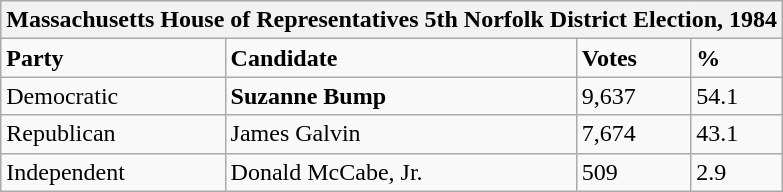<table class="wikitable">
<tr>
<th colspan="4">Massachusetts House of Representatives 5th Norfolk District Election, 1984</th>
</tr>
<tr>
<td><strong>Party</strong></td>
<td><strong>Candidate</strong></td>
<td><strong>Votes</strong></td>
<td><strong>%</strong></td>
</tr>
<tr>
<td>Democratic</td>
<td><strong>Suzanne Bump</strong></td>
<td>9,637</td>
<td>54.1</td>
</tr>
<tr>
<td>Republican</td>
<td>James Galvin</td>
<td>7,674</td>
<td>43.1</td>
</tr>
<tr>
<td>Independent</td>
<td>Donald McCabe, Jr.</td>
<td>509</td>
<td>2.9</td>
</tr>
</table>
